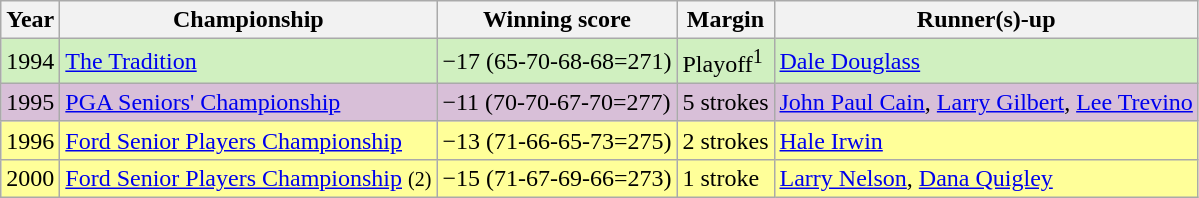<table class="sortable wikitable">
<tr>
<th>Year</th>
<th>Championship</th>
<th>Winning score</th>
<th>Margin</th>
<th>Runner(s)-up</th>
</tr>
<tr style="background:#d0f0c0;">
<td align=center>1994</td>
<td><a href='#'>The Tradition</a></td>
<td>−17 (65-70-68-68=271)</td>
<td>Playoff<sup>1</sup></td>
<td> <a href='#'>Dale Douglass</a></td>
</tr>
<tr style="background:thistle;">
<td align=center>1995</td>
<td><a href='#'>PGA Seniors' Championship</a></td>
<td>−11 (70-70-67-70=277)</td>
<td>5 strokes</td>
<td> <a href='#'>John Paul Cain</a>,  <a href='#'>Larry Gilbert</a>,  <a href='#'>Lee Trevino</a></td>
</tr>
<tr style="background:#ff9;">
<td align=center>1996</td>
<td><a href='#'>Ford Senior Players Championship</a></td>
<td>−13 (71-66-65-73=275)</td>
<td>2 strokes</td>
<td> <a href='#'>Hale Irwin</a></td>
</tr>
<tr style="background:#ff9;">
<td align=center>2000</td>
<td><a href='#'>Ford Senior Players Championship</a> <small>(2)</small></td>
<td>−15 (71-67-69-66=273)</td>
<td>1 stroke</td>
<td> <a href='#'>Larry Nelson</a>,  <a href='#'>Dana Quigley</a></td>
</tr>
</table>
